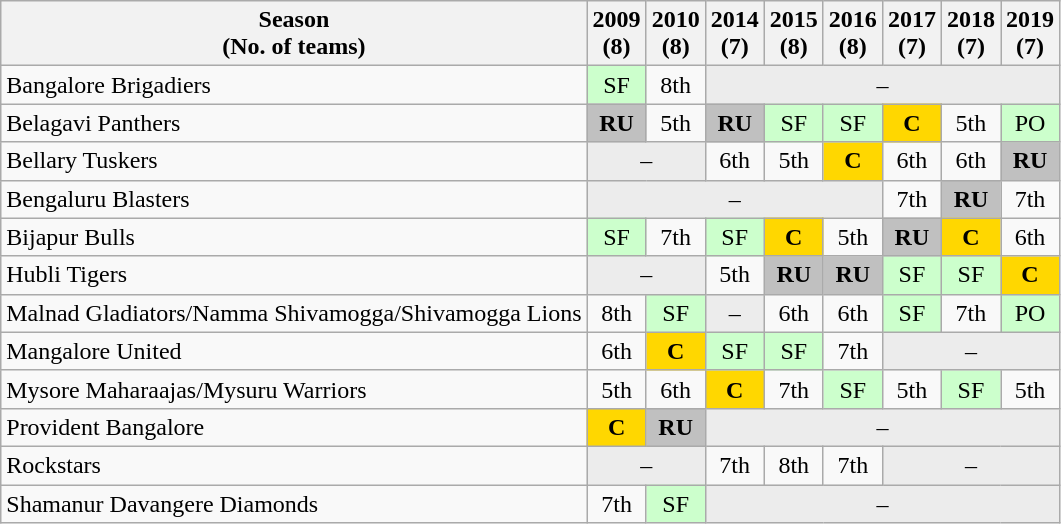<table class="wikitable" style="text-align: center">
<tr>
<th>Season <br> (No. of teams)</th>
<th>2009<br>(8)</th>
<th>2010<br>(8)</th>
<th>2014<br>(7)</th>
<th>2015<br>(8)</th>
<th>2016<br>(8)</th>
<th>2017<br>(7)</th>
<th>2018<br>(7)</th>
<th>2019<br>(7)</th>
</tr>
<tr>
<td align=left>Bangalore Brigadiers</td>
<td style="background: #cfc">SF</td>
<td>8th</td>
<td colspan="7" style="background: #ececec">–</td>
</tr>
<tr>
<td align=left>Belagavi Panthers</td>
<th style="background: silver">RU</th>
<td>5th</td>
<th style="background: silver">RU</th>
<td style="background: #cfc">SF</td>
<td style="background: #cfc">SF</td>
<th style="background: gold">C</th>
<td>5th</td>
<td style="background: #cfc">PO</td>
</tr>
<tr>
<td align=left>Bellary Tuskers</td>
<td colspan="2" style="background: #ececec">–</td>
<td>6th</td>
<td>5th</td>
<th style="background: gold">C</th>
<td>6th</td>
<td>6th</td>
<th style="background: silver">RU</th>
</tr>
<tr>
<td align=left>Bengaluru Blasters</td>
<td colspan="5" style="background: #ececec">–</td>
<td>7th</td>
<th style="background: silver">RU</th>
<td>7th</td>
</tr>
<tr>
<td align=left>Bijapur Bulls</td>
<td style="background: #cfc">SF</td>
<td>7th</td>
<td style="background: #cfc">SF</td>
<th style="background: gold">C</th>
<td>5th</td>
<th style="background: silver">RU</th>
<th style="background: gold">C</th>
<td>6th</td>
</tr>
<tr>
<td align=left>Hubli Tigers</td>
<td colspan="2" style="background: #ececec">–</td>
<td>5th</td>
<th style="background: silver">RU</th>
<th style="background: silver">RU</th>
<td style="background: #cfc">SF</td>
<td style="background: #cfc">SF</td>
<th style="background: gold">C</th>
</tr>
<tr>
<td align=left>Malnad Gladiators/Namma Shivamogga/Shivamogga Lions</td>
<td>8th</td>
<td style="background: #cfc">SF</td>
<td colspan="1" style="background: #ececec">–</td>
<td>6th</td>
<td>6th</td>
<td style="background: #cfc">SF</td>
<td>7th</td>
<td style="background: #cfc">PO</td>
</tr>
<tr>
<td align=left>Mangalore United</td>
<td>6th</td>
<th style="background: gold">C</th>
<td style="background: #cfc">SF</td>
<td style="background: #cfc">SF</td>
<td>7th</td>
<td colspan="3" style="background: #ececec">–</td>
</tr>
<tr>
<td align=left>Mysore Maharaajas/Mysuru Warriors</td>
<td>5th</td>
<td>6th</td>
<th style="background: gold">C</th>
<td>7th</td>
<td style="background: #cfc">SF</td>
<td>5th</td>
<td style="background: #cfc">SF</td>
<td>5th</td>
</tr>
<tr>
<td align=left>Provident Bangalore</td>
<th style="background: gold">C</th>
<th style="background: silver">RU</th>
<td colspan="7" style="background: #ececec">–</td>
</tr>
<tr>
<td align=left>Rockstars</td>
<td colspan="2" style="background: #ececec">–</td>
<td>7th</td>
<td>8th</td>
<td>7th</td>
<td colspan="3" style="background: #ececec">–</td>
</tr>
<tr>
<td align=left>Shamanur Davangere Diamonds</td>
<td>7th</td>
<td style="background: #cfc">SF</td>
<td colspan="7" style="background: #ececec">–</td>
</tr>
</table>
